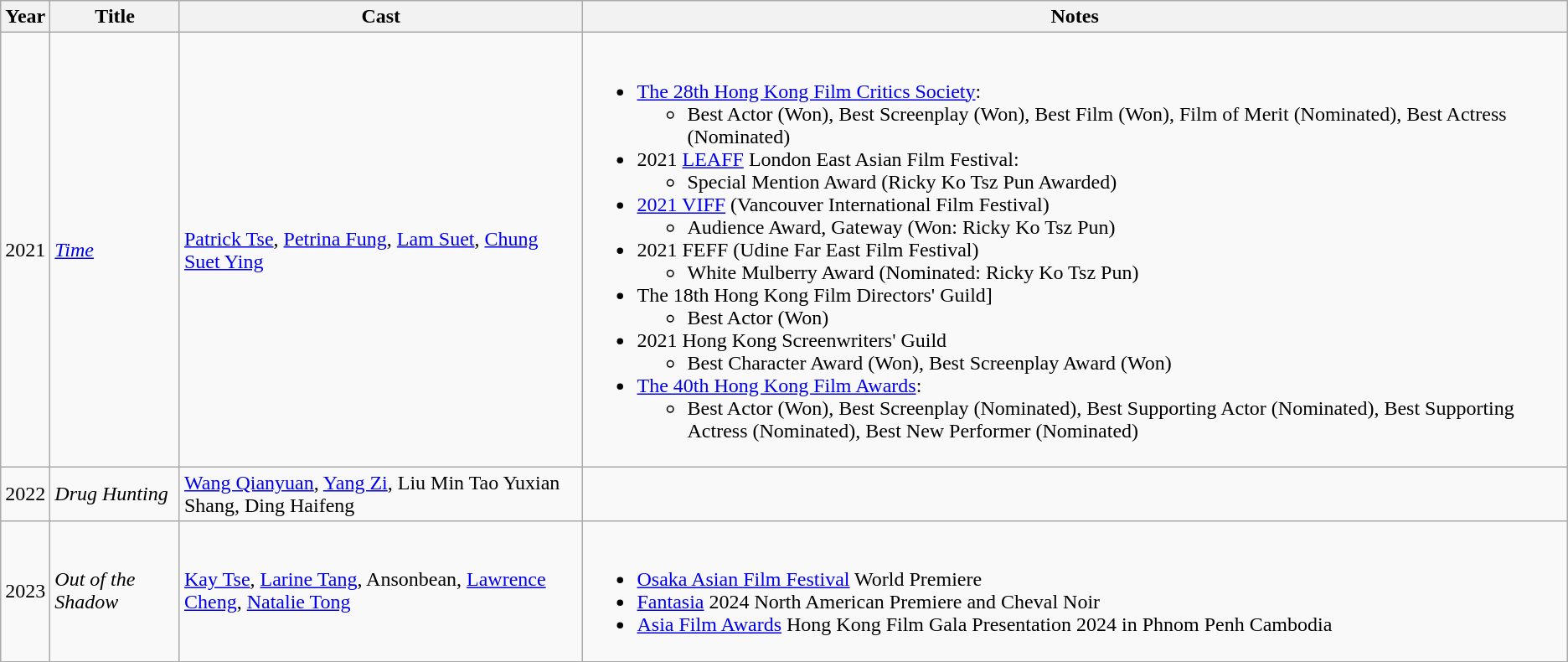<table class="wikitable">
<tr>
<th>Year</th>
<th>Title</th>
<th>Cast</th>
<th>Notes</th>
</tr>
<tr>
<td>2021</td>
<td><em><a href='#'>Time</a></em></td>
<td><a href='#'>Patrick Tse</a>, <a href='#'>Petrina Fung</a>, <a href='#'>Lam Suet</a>, <a href='#'>Chung Suet Ying</a></td>
<td><br><ul><li><a href='#'>The 28th Hong Kong Film Critics Society</a>:<ul><li>Best Actor (Won), Best Screenplay (Won), Best Film (Won), Film of Merit (Nominated), Best Actress (Nominated)</li></ul></li><li>2021 <a href='#'>LEAFF</a> London East Asian Film Festival:<ul><li>Special Mention Award (Ricky Ko Tsz Pun Awarded)</li></ul></li><li><a href='#'>2021 VIFF</a> (Vancouver International Film Festival)<ul><li>Audience Award, Gateway (Won: Ricky Ko Tsz Pun)</li></ul></li><li>2021 FEFF (Udine Far East Film Festival)<ul><li>White Mulberry Award (Nominated: Ricky Ko Tsz Pun)</li></ul></li><li>The 18th Hong Kong Film Directors' Guild]<ul><li>Best Actor (Won)</li></ul></li><li>2021 Hong Kong Screenwriters' Guild<ul><li>Best Character Award (Won), Best Screenplay Award (Won)</li></ul></li><li><a href='#'>The 40th Hong Kong Film Awards</a>:<ul><li>Best Actor (Won), Best Screenplay (Nominated), Best Supporting Actor (Nominated), Best Supporting Actress (Nominated), Best New Performer (Nominated)</li></ul></li></ul></td>
</tr>
<tr>
<td>2022</td>
<td><em>Drug Hunting</em><br></td>
<td><a href='#'>Wang Qianyuan</a>, <a href='#'>Yang Zi</a>, Liu Min Tao Yuxian Shang, Ding Haifeng</td>
<td></td>
</tr>
<tr>
<td>2023</td>
<td><em>Out of the Shadow</em></td>
<td><a href='#'>Kay Tse</a>, <a href='#'>Larine Tang</a>, Ansonbean, <a href='#'>Lawrence Cheng</a>, <a href='#'>Natalie Tong</a></td>
<td><br><ul><li><a href='#'>Osaka Asian Film Festival</a> World Premiere</li><li><a href='#'>Fantasia</a> 2024 North American Premiere and Cheval Noir</li><li><a href='#'>Asia Film Awards</a> Hong Kong Film Gala Presentation 2024 in Phnom Penh Cambodia</li></ul></td>
</tr>
</table>
